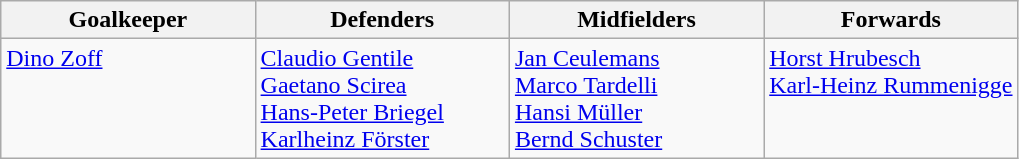<table class="wikitable">
<tr>
<th style="width:25%;">Goalkeeper</th>
<th style="width:25%;">Defenders</th>
<th style="width:25%;">Midfielders</th>
<th style="width:25%;">Forwards</th>
</tr>
<tr style="vertical-align:top;">
<td> <a href='#'>Dino Zoff</a></td>
<td> <a href='#'>Claudio Gentile</a><br> <a href='#'>Gaetano Scirea</a><br> <a href='#'>Hans-Peter Briegel</a><br> <a href='#'>Karlheinz Förster</a></td>
<td> <a href='#'>Jan Ceulemans</a><br> <a href='#'>Marco Tardelli</a><br> <a href='#'>Hansi Müller</a><br> <a href='#'>Bernd Schuster</a></td>
<td> <a href='#'>Horst Hrubesch</a><br> <a href='#'>Karl-Heinz Rummenigge</a></td>
</tr>
</table>
